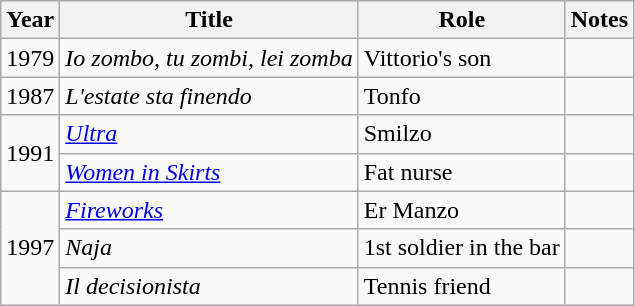<table class="wikitable plainrowheaders sortable">
<tr>
<th scope="col">Year</th>
<th scope="col">Title</th>
<th scope="col">Role</th>
<th scope="col">Notes</th>
</tr>
<tr>
<td>1979</td>
<td><em>Io zombo, tu zombi, lei zomba</em></td>
<td>Vittorio's son</td>
<td></td>
</tr>
<tr>
<td>1987</td>
<td><em>L'estate sta finendo</em></td>
<td>Tonfo</td>
<td></td>
</tr>
<tr>
<td rowspan=2>1991</td>
<td><em><a href='#'>Ultra</a></em></td>
<td>Smilzo</td>
<td></td>
</tr>
<tr>
<td><em><a href='#'>Women in Skirts</a></em></td>
<td>Fat nurse</td>
<td></td>
</tr>
<tr>
<td rowspan=3>1997</td>
<td><em><a href='#'>Fireworks</a></em></td>
<td>Er Manzo</td>
<td></td>
</tr>
<tr>
<td><em>Naja</em></td>
<td>1st soldier in the bar</td>
<td></td>
</tr>
<tr>
<td><em>Il decisionista</em></td>
<td>Tennis friend</td>
<td></td>
</tr>
</table>
